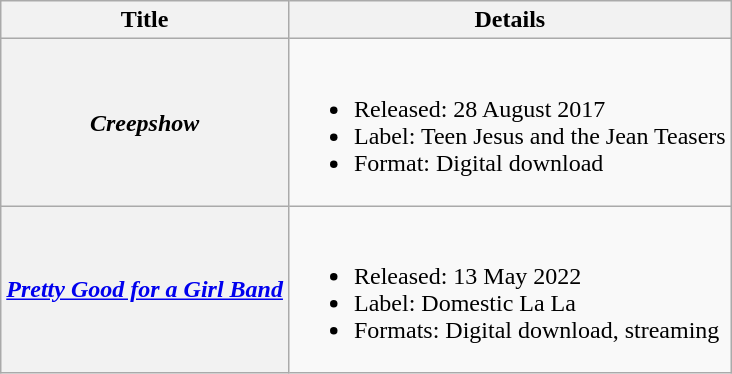<table class="wikitable plainrowheaders">
<tr>
<th scope="col">Title</th>
<th scope="col">Details</th>
</tr>
<tr>
<th scope="row"><em>Creepshow</em></th>
<td><br><ul><li>Released: 28 August 2017</li><li>Label: Teen Jesus and the Jean Teasers </li><li>Format: Digital download</li></ul></td>
</tr>
<tr>
<th scope="row"><em><a href='#'>Pretty Good for a Girl Band</a></em></th>
<td><br><ul><li>Released: 13 May 2022</li><li>Label: Domestic La La</li><li>Formats: Digital download, streaming</li></ul></td>
</tr>
</table>
